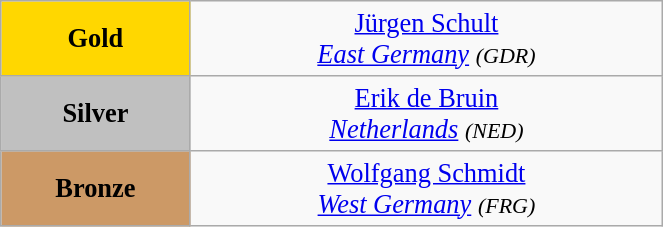<table class="wikitable" style=" text-align:center; font-size:110%;" width="35%">
<tr>
<td bgcolor="gold"><strong>Gold</strong></td>
<td> <a href='#'>Jürgen Schult</a><br><em><a href='#'>East Germany</a> <small>(GDR)</small></em></td>
</tr>
<tr>
<td bgcolor="silver"><strong>Silver</strong></td>
<td> <a href='#'>Erik de Bruin</a><br><em><a href='#'>Netherlands</a> <small>(NED)</small></em></td>
</tr>
<tr>
<td bgcolor="CC9966"><strong>Bronze</strong></td>
<td> <a href='#'>Wolfgang Schmidt</a><br><em><a href='#'>West Germany</a> <small>(FRG)</small></em></td>
</tr>
</table>
